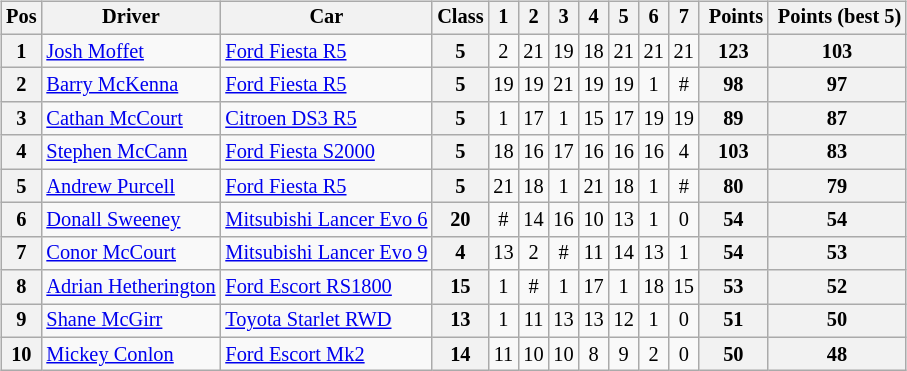<table>
<tr>
<td valign="top"><br><table class="wikitable" style="font-size: 85%; text-align: center;">
<tr valign="top">
<th valign="middle">Pos</th>
<th valign="middle">Driver</th>
<th valign="middle">Car</th>
<th valign="middle">Class</th>
<th>1<br></th>
<th>2<br></th>
<th>3<br></th>
<th>4<br></th>
<th>5<br></th>
<th>6<br></th>
<th>7<br></th>
<th valign="middle"> Points</th>
<th valign="middle"> Points (best 5)</th>
</tr>
<tr>
<th>1</th>
<td align=left><a href='#'>Josh Moffet</a></td>
<td align=left><a href='#'>Ford Fiesta R5</a></td>
<th>5</th>
<td>2</td>
<td>21</td>
<td>19</td>
<td>18</td>
<td>21</td>
<td>21</td>
<td>21</td>
<th>123</th>
<th>103</th>
</tr>
<tr>
<th>2</th>
<td align=left><a href='#'>Barry McKenna</a></td>
<td align=left><a href='#'>Ford Fiesta R5</a></td>
<th>5</th>
<td>19</td>
<td>19</td>
<td>21</td>
<td>19</td>
<td>19</td>
<td>1</td>
<td>#</td>
<th>98</th>
<th>97</th>
</tr>
<tr>
<th>3</th>
<td align=left><a href='#'>Cathan McCourt</a></td>
<td align=left><a href='#'>Citroen DS3 R5</a></td>
<th>5</th>
<td>1</td>
<td>17</td>
<td>1</td>
<td>15</td>
<td>17</td>
<td>19</td>
<td>19</td>
<th>89</th>
<th>87</th>
</tr>
<tr>
<th>4</th>
<td align=left><a href='#'>Stephen McCann</a></td>
<td align=left><a href='#'>Ford Fiesta S2000</a></td>
<th>5</th>
<td>18</td>
<td>16</td>
<td>17</td>
<td>16</td>
<td>16</td>
<td>16</td>
<td>4</td>
<th>103</th>
<th>83</th>
</tr>
<tr>
<th>5</th>
<td align=left><a href='#'>Andrew Purcell</a></td>
<td align=left><a href='#'>Ford Fiesta R5</a></td>
<th>5</th>
<td>21</td>
<td>18</td>
<td>1</td>
<td>21</td>
<td>18</td>
<td>1</td>
<td>#</td>
<th>80</th>
<th>79</th>
</tr>
<tr>
<th>6</th>
<td align=left><a href='#'>Donall Sweeney</a></td>
<td align=left><a href='#'>Mitsubishi Lancer Evo 6</a></td>
<th>20</th>
<td>#</td>
<td>14</td>
<td>16</td>
<td>10</td>
<td>13</td>
<td>1</td>
<td>0</td>
<th>54</th>
<th>54</th>
</tr>
<tr>
<th>7</th>
<td align=left><a href='#'>Conor McCourt</a></td>
<td align=left><a href='#'>Mitsubishi Lancer Evo 9</a></td>
<th>4</th>
<td>13</td>
<td>2</td>
<td>#</td>
<td>11</td>
<td>14</td>
<td>13</td>
<td>1</td>
<th>54</th>
<th>53</th>
</tr>
<tr>
<th>8</th>
<td align=left><a href='#'>Adrian Hetherington</a></td>
<td align=left><a href='#'>Ford Escort RS1800</a></td>
<th>15</th>
<td>1</td>
<td>#</td>
<td>1</td>
<td>17</td>
<td>1</td>
<td>18</td>
<td>15</td>
<th>53</th>
<th>52</th>
</tr>
<tr>
<th>9</th>
<td align=left><a href='#'>Shane McGirr</a></td>
<td align=left><a href='#'>Toyota Starlet RWD</a></td>
<th>13</th>
<td>1</td>
<td>11</td>
<td>13</td>
<td>13</td>
<td>12</td>
<td>1</td>
<td>0</td>
<th>51</th>
<th>50</th>
</tr>
<tr>
<th>10</th>
<td align=left><a href='#'>Mickey Conlon</a></td>
<td align=left><a href='#'>Ford Escort Mk2</a></td>
<th>14</th>
<td>11</td>
<td>10</td>
<td>10</td>
<td>8</td>
<td>9</td>
<td>2</td>
<td>0</td>
<th>50</th>
<th>48</th>
</tr>
</table>
</td>
<td valign="top"></td>
</tr>
</table>
